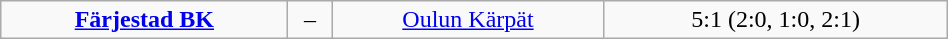<table class="wikitable" width="50%">
<tr align="center">
<td> <strong><a href='#'>Färjestad BK</a></strong></td>
<td>–</td>
<td> <a href='#'>Oulun Kärpät</a></td>
<td>5:1 (2:0, 1:0, 2:1)</td>
</tr>
</table>
